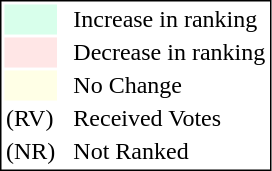<table style="border:1px solid black;">
<tr>
<td style="background:#D8FFEB; width:20px;"></td>
<td> </td>
<td>Increase in ranking</td>
</tr>
<tr>
<td style="background:#FFE6E6; width:20px;"></td>
<td> </td>
<td>Decrease in ranking</td>
</tr>
<tr>
<td style="background:#FFFFE6; width:20px;"></td>
<td> </td>
<td>No Change</td>
</tr>
<tr>
<td>(RV)</td>
<td> </td>
<td>Received Votes</td>
</tr>
<tr>
<td>(NR)</td>
<td> </td>
<td>Not Ranked</td>
</tr>
</table>
